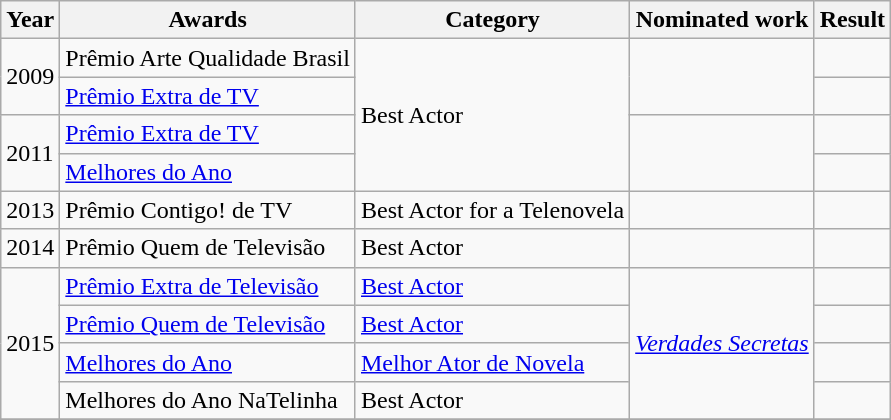<table class="wikitable">
<tr>
<th>Year</th>
<th>Awards</th>
<th>Category</th>
<th>Nominated work</th>
<th>Result</th>
</tr>
<tr>
<td rowspan="2">2009</td>
<td>Prêmio Arte Qualidade Brasil</td>
<td rowspan="4">Best Actor</td>
<td rowspan="2"></td>
<td></td>
</tr>
<tr>
<td><a href='#'>Prêmio Extra de TV</a></td>
<td></td>
</tr>
<tr>
<td rowspan="2">2011</td>
<td><a href='#'>Prêmio Extra de TV</a></td>
<td rowspan="2"></td>
<td></td>
</tr>
<tr>
<td><a href='#'>Melhores do Ano</a></td>
<td></td>
</tr>
<tr>
<td>2013</td>
<td>Prêmio Contigo! de TV</td>
<td>Best Actor for a Telenovela</td>
<td></td>
<td></td>
</tr>
<tr>
<td>2014</td>
<td>Prêmio Quem de Televisão</td>
<td>Best Actor</td>
<td></td>
<td></td>
</tr>
<tr>
<td rowspan="4">2015</td>
<td><a href='#'>Prêmio Extra de Televisão</a></td>
<td><a href='#'>Best Actor</a></td>
<td rowspan="4"><em><a href='#'>Verdades Secretas</a></em></td>
<td></td>
</tr>
<tr>
<td><a href='#'>Prêmio Quem de Televisão</a></td>
<td><a href='#'>Best Actor</a></td>
<td></td>
</tr>
<tr>
<td><a href='#'>Melhores do Ano</a></td>
<td><a href='#'>Melhor Ator de Novela</a></td>
<td></td>
</tr>
<tr>
<td>Melhores do Ano NaTelinha</td>
<td>Best Actor</td>
<td></td>
</tr>
<tr>
</tr>
</table>
